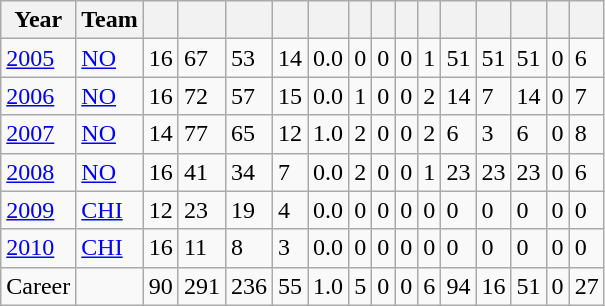<table class="wikitable sortable">
<tr>
<th>Year</th>
<th>Team</th>
<th></th>
<th></th>
<th></th>
<th></th>
<th></th>
<th></th>
<th></th>
<th></th>
<th></th>
<th></th>
<th></th>
<th></th>
<th></th>
<th></th>
</tr>
<tr>
<td><a href='#'>2005</a></td>
<td><a href='#'>NO</a></td>
<td>16</td>
<td>67</td>
<td>53</td>
<td>14</td>
<td>0.0</td>
<td>0</td>
<td>0</td>
<td>0</td>
<td>1</td>
<td>51</td>
<td>51</td>
<td>51</td>
<td>0</td>
<td>6</td>
</tr>
<tr>
<td><a href='#'>2006</a></td>
<td><a href='#'>NO</a></td>
<td>16</td>
<td>72</td>
<td>57</td>
<td>15</td>
<td>0.0</td>
<td>1</td>
<td>0</td>
<td>0</td>
<td>2</td>
<td>14</td>
<td>7</td>
<td>14</td>
<td>0</td>
<td>7</td>
</tr>
<tr>
<td><a href='#'>2007</a></td>
<td><a href='#'>NO</a></td>
<td>14</td>
<td>77</td>
<td>65</td>
<td>12</td>
<td>1.0</td>
<td>2</td>
<td>0</td>
<td>0</td>
<td>2</td>
<td>6</td>
<td>3</td>
<td>6</td>
<td>0</td>
<td>8</td>
</tr>
<tr>
<td><a href='#'>2008</a></td>
<td><a href='#'>NO</a></td>
<td>16</td>
<td>41</td>
<td>34</td>
<td>7</td>
<td>0.0</td>
<td>2</td>
<td>0</td>
<td>0</td>
<td>1</td>
<td>23</td>
<td>23</td>
<td>23</td>
<td>0</td>
<td>6</td>
</tr>
<tr>
<td><a href='#'>2009</a></td>
<td><a href='#'>CHI</a></td>
<td>12</td>
<td>23</td>
<td>19</td>
<td>4</td>
<td>0.0</td>
<td>0</td>
<td>0</td>
<td>0</td>
<td>0</td>
<td>0</td>
<td>0</td>
<td>0</td>
<td>0</td>
<td>0</td>
</tr>
<tr>
<td><a href='#'>2010</a></td>
<td><a href='#'>CHI</a></td>
<td>16</td>
<td>11</td>
<td>8</td>
<td>3</td>
<td>0.0</td>
<td>0</td>
<td>0</td>
<td>0</td>
<td>0</td>
<td>0</td>
<td>0</td>
<td>0</td>
<td>0</td>
<td>0</td>
</tr>
<tr class="sortbottom">
<td>Career</td>
<td></td>
<td>90</td>
<td>291</td>
<td>236</td>
<td>55</td>
<td>1.0</td>
<td>5</td>
<td>0</td>
<td>0</td>
<td>6</td>
<td>94</td>
<td>16</td>
<td>51</td>
<td>0</td>
<td>27</td>
</tr>
</table>
